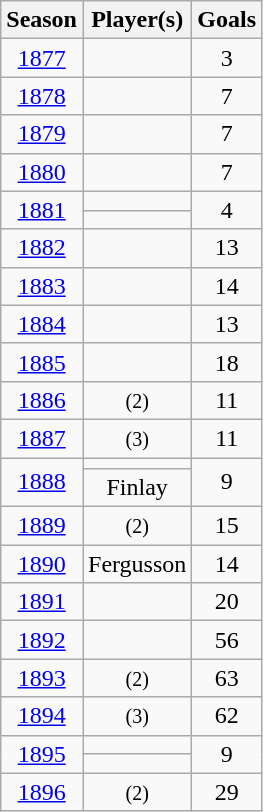<table class="wikitable sortable" style="text-align:center">
<tr>
<th>Season</th>
<th>Player(s)</th>
<th>Goals</th>
</tr>
<tr>
<td><a href='#'>1877</a></td>
<td></td>
<td>3</td>
</tr>
<tr>
<td><a href='#'>1878</a></td>
<td></td>
<td>7</td>
</tr>
<tr>
<td><a href='#'>1879</a></td>
<td></td>
<td>7</td>
</tr>
<tr>
<td><a href='#'>1880</a></td>
<td></td>
<td>7</td>
</tr>
<tr>
<td rowspan="2"><a href='#'>1881</a></td>
<td></td>
<td rowspan="2">4</td>
</tr>
<tr>
<td></td>
</tr>
<tr>
<td><a href='#'>1882</a></td>
<td></td>
<td>13</td>
</tr>
<tr>
<td><a href='#'>1883</a></td>
<td></td>
<td>14</td>
</tr>
<tr>
<td><a href='#'>1884</a></td>
<td></td>
<td>13</td>
</tr>
<tr>
<td><a href='#'>1885</a></td>
<td></td>
<td>18</td>
</tr>
<tr>
<td><a href='#'>1886</a></td>
<td> <small>(2)</small></td>
<td>11</td>
</tr>
<tr>
<td><a href='#'>1887</a></td>
<td> <small>(3)</small></td>
<td>11</td>
</tr>
<tr>
<td rowspan="2"><a href='#'>1888</a></td>
<td></td>
<td rowspan="2">9</td>
</tr>
<tr>
<td>Finlay</td>
</tr>
<tr>
<td><a href='#'>1889</a></td>
<td> <small>(2)</small></td>
<td>15</td>
</tr>
<tr>
<td><a href='#'>1890</a></td>
<td>Fergusson</td>
<td>14</td>
</tr>
<tr>
<td><a href='#'>1891</a></td>
<td></td>
<td>20</td>
</tr>
<tr>
<td><a href='#'>1892</a></td>
<td></td>
<td>56</td>
</tr>
<tr>
<td><a href='#'>1893</a></td>
<td> <small>(2)</small></td>
<td>63</td>
</tr>
<tr>
<td><a href='#'>1894</a></td>
<td> <small>(3)</small></td>
<td>62</td>
</tr>
<tr>
<td rowspan="2"><a href='#'>1895</a></td>
<td></td>
<td rowspan="2">9</td>
</tr>
<tr>
<td></td>
</tr>
<tr>
<td><a href='#'>1896</a></td>
<td> <small>(2)</small></td>
<td>29</td>
</tr>
</table>
